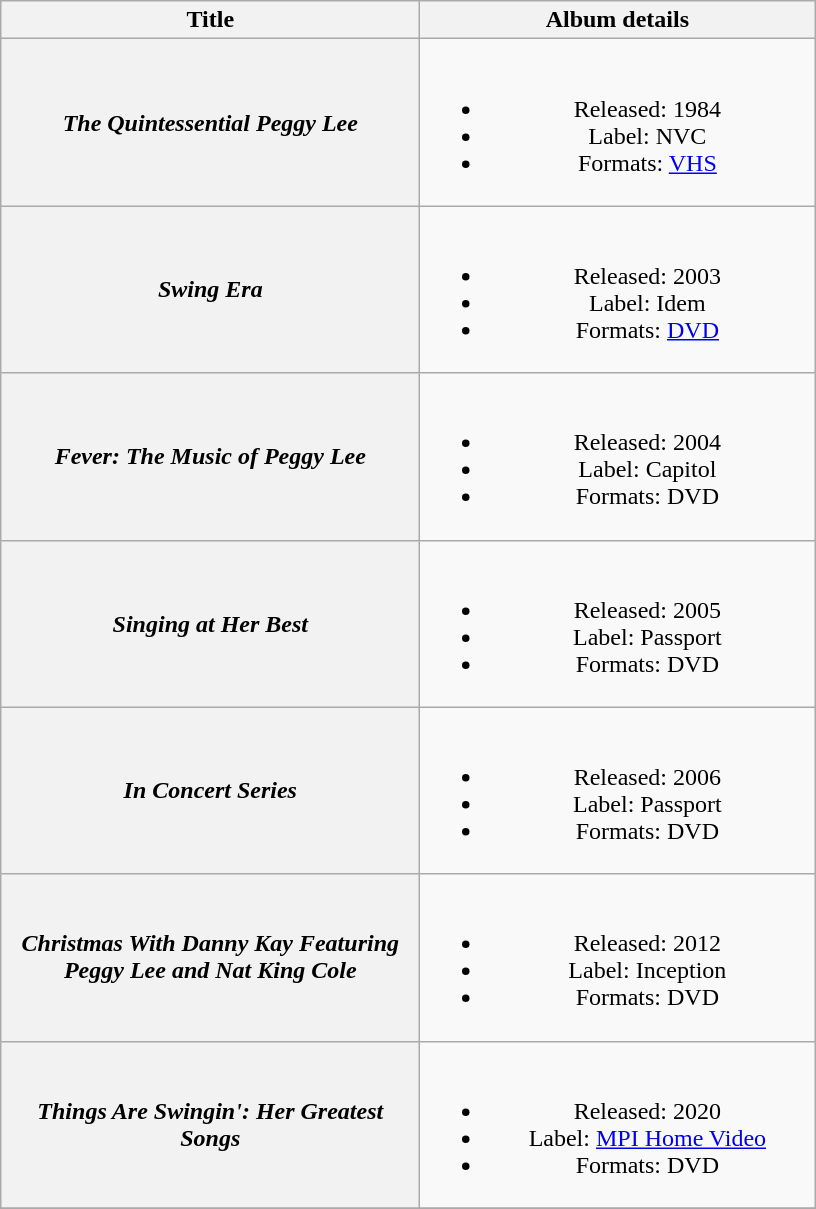<table class="wikitable plainrowheaders" style="text-align:center;">
<tr>
<th scope="col" style="width:17em;">Title</th>
<th scope="col" style="width:16em;">Album details</th>
</tr>
<tr>
<th scope="row"><em>The Quintessential Peggy Lee</em></th>
<td><br><ul><li>Released: 1984</li><li>Label: NVC</li><li>Formats: <a href='#'>VHS</a></li></ul></td>
</tr>
<tr>
<th scope="row"><em>Swing Era</em></th>
<td><br><ul><li>Released: 2003</li><li>Label: Idem</li><li>Formats: <a href='#'>DVD</a></li></ul></td>
</tr>
<tr>
<th scope="row"><em>Fever: The Music of Peggy Lee</em></th>
<td><br><ul><li>Released: 2004</li><li>Label: Capitol</li><li>Formats: DVD</li></ul></td>
</tr>
<tr>
<th scope="row"><em>Singing at Her Best</em></th>
<td><br><ul><li>Released: 2005</li><li>Label: Passport</li><li>Formats: DVD</li></ul></td>
</tr>
<tr>
<th scope="row"><em>In Concert Series</em></th>
<td><br><ul><li>Released: 2006</li><li>Label: Passport</li><li>Formats: DVD</li></ul></td>
</tr>
<tr>
<th scope="row"><em>Christmas With Danny Kay Featuring Peggy Lee and Nat King Cole</em><br></th>
<td><br><ul><li>Released: 2012</li><li>Label: Inception</li><li>Formats: DVD</li></ul></td>
</tr>
<tr>
<th scope="row"><em>Things Are Swingin': Her Greatest Songs</em></th>
<td><br><ul><li>Released: 2020</li><li>Label: <a href='#'>MPI Home Video</a></li><li>Formats: DVD</li></ul></td>
</tr>
<tr>
</tr>
</table>
